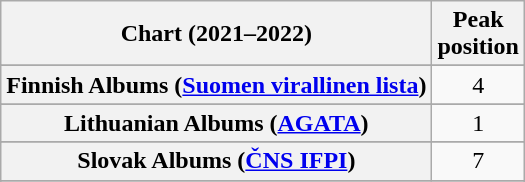<table class="wikitable sortable plainrowheaders" style="text-align:center">
<tr>
<th scope="col">Chart (2021–2022)</th>
<th scope="col">Peak<br>position</th>
</tr>
<tr>
</tr>
<tr>
</tr>
<tr>
</tr>
<tr>
</tr>
<tr>
</tr>
<tr>
</tr>
<tr>
</tr>
<tr>
</tr>
<tr>
<th scope="row">Finnish Albums (<a href='#'>Suomen virallinen lista</a>)</th>
<td>4</td>
</tr>
<tr>
</tr>
<tr>
</tr>
<tr>
</tr>
<tr>
</tr>
<tr>
<th scope="row">Lithuanian Albums (<a href='#'>AGATA</a>)</th>
<td>1</td>
</tr>
<tr>
</tr>
<tr>
</tr>
<tr>
</tr>
<tr>
<th scope="row">Slovak Albums (<a href='#'>ČNS IFPI</a>)</th>
<td>7</td>
</tr>
<tr>
</tr>
<tr>
</tr>
<tr>
</tr>
<tr>
</tr>
<tr>
</tr>
<tr>
</tr>
<tr>
</tr>
</table>
